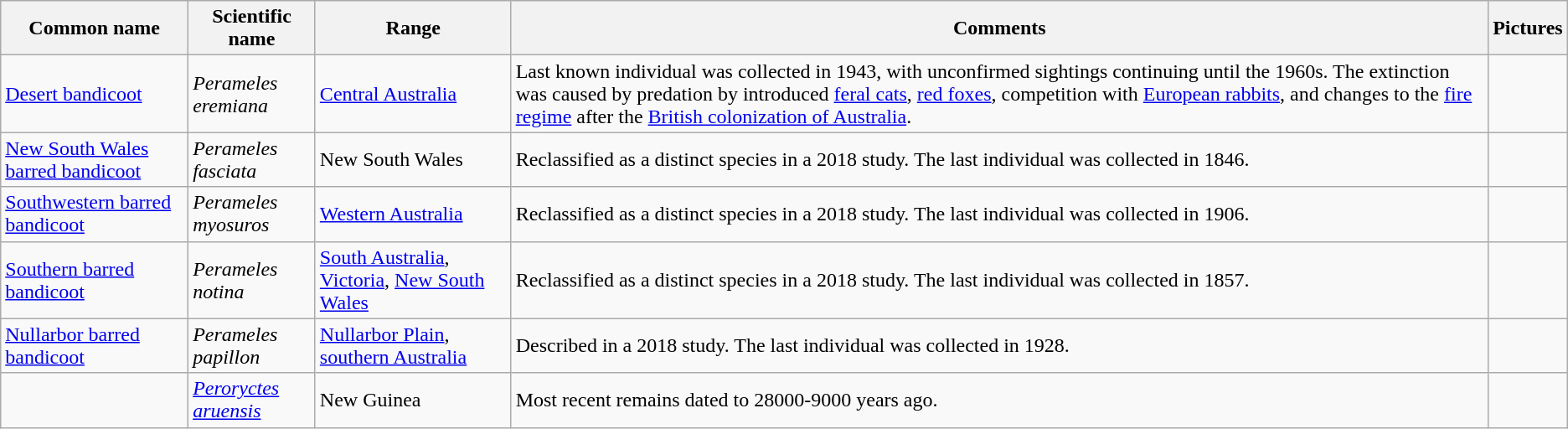<table class="wikitable sortable">
<tr>
<th>Common name</th>
<th>Scientific name</th>
<th>Range</th>
<th class="unsortable">Comments</th>
<th class="unsortable">Pictures</th>
</tr>
<tr>
<td><a href='#'>Desert bandicoot</a></td>
<td><em>Perameles eremiana</em></td>
<td><a href='#'>Central Australia</a></td>
<td>Last known individual was collected in 1943, with unconfirmed sightings continuing until the 1960s. The extinction was caused by predation by introduced <a href='#'>feral cats</a>, <a href='#'>red foxes</a>, competition with <a href='#'>European rabbits</a>, and changes to the <a href='#'>fire regime</a> after the <a href='#'>British colonization of Australia</a>.</td>
<td></td>
</tr>
<tr>
<td><a href='#'>New South Wales barred bandicoot</a></td>
<td><em>Perameles fasciata</em></td>
<td>New South Wales</td>
<td>Reclassified as a distinct species in a 2018 study. The last individual was collected in 1846.</td>
<td></td>
</tr>
<tr>
<td><a href='#'>Southwestern barred bandicoot</a></td>
<td><em>Perameles myosuros</em></td>
<td><a href='#'>Western Australia</a></td>
<td>Reclassified as a distinct species in a 2018 study. The last individual was collected in 1906.</td>
<td></td>
</tr>
<tr>
<td><a href='#'>Southern barred bandicoot</a></td>
<td><em>Perameles notina</em></td>
<td><a href='#'>South Australia</a>, <a href='#'>Victoria</a>, <a href='#'>New South Wales</a></td>
<td>Reclassified as a distinct species in a 2018 study. The last individual was collected in 1857.</td>
<td></td>
</tr>
<tr>
<td><a href='#'>Nullarbor barred bandicoot</a></td>
<td><em>Perameles papillon</em></td>
<td><a href='#'>Nullarbor Plain</a>, <a href='#'>southern Australia</a></td>
<td>Described in a 2018 study. The last individual was collected in 1928.</td>
<td></td>
</tr>
<tr>
<td></td>
<td><em><a href='#'>Peroryctes aruensis</a></em></td>
<td>New Guinea</td>
<td>Most recent remains dated to 28000-9000 years ago.</td>
<td></td>
</tr>
</table>
